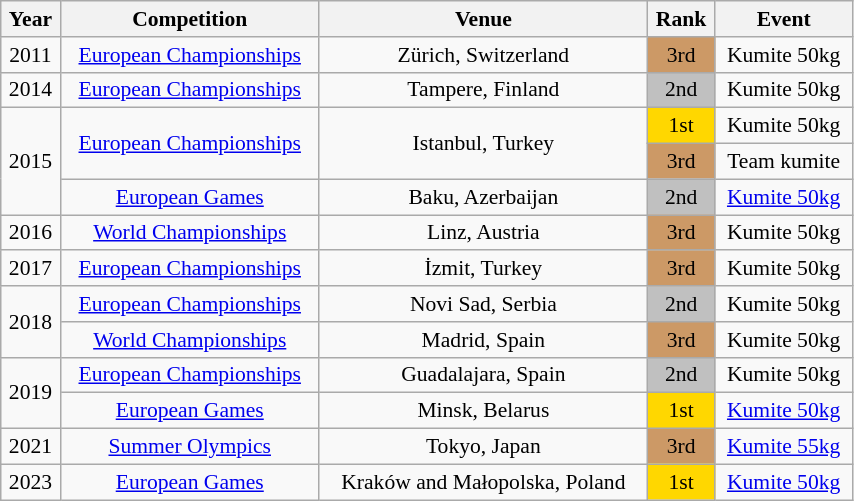<table class="wikitable sortable" width=45% style="font-size:90%; text-align:center;">
<tr>
<th>Year</th>
<th>Competition</th>
<th>Venue</th>
<th>Rank</th>
<th>Event</th>
</tr>
<tr>
<td>2011</td>
<td><a href='#'>European Championships</a></td>
<td>Zürich, Switzerland</td>
<td bgcolor="cc9966">3rd</td>
<td>Kumite 50kg</td>
</tr>
<tr>
<td>2014</td>
<td><a href='#'>European Championships</a></td>
<td>Tampere, Finland</td>
<td bgcolor="silver">2nd</td>
<td>Kumite 50kg</td>
</tr>
<tr>
<td rowspan=3>2015</td>
<td rowspan=2><a href='#'>European Championships</a></td>
<td rowspan=2>Istanbul, Turkey</td>
<td bgcolor="gold">1st</td>
<td>Kumite 50kg</td>
</tr>
<tr>
<td bgcolor="cc9966">3rd</td>
<td>Team kumite</td>
</tr>
<tr>
<td><a href='#'>European Games</a></td>
<td>Baku, Azerbaijan</td>
<td bgcolor="silver">2nd</td>
<td><a href='#'>Kumite 50kg</a></td>
</tr>
<tr>
<td>2016</td>
<td><a href='#'>World Championships</a></td>
<td>Linz, Austria</td>
<td bgcolor="cc9966">3rd</td>
<td>Kumite 50kg</td>
</tr>
<tr>
<td>2017</td>
<td><a href='#'>European Championships</a></td>
<td>İzmit, Turkey</td>
<td bgcolor="cc9966">3rd</td>
<td>Kumite 50kg</td>
</tr>
<tr>
<td rowspan=2>2018</td>
<td><a href='#'>European Championships</a></td>
<td>Novi Sad, Serbia</td>
<td bgcolor="silver">2nd</td>
<td>Kumite 50kg</td>
</tr>
<tr>
<td><a href='#'>World Championships</a></td>
<td>Madrid, Spain</td>
<td bgcolor="cc9966">3rd</td>
<td>Kumite 50kg</td>
</tr>
<tr>
<td rowspan=2>2019</td>
<td><a href='#'>European Championships</a></td>
<td>Guadalajara, Spain</td>
<td bgcolor="silver">2nd</td>
<td>Kumite 50kg</td>
</tr>
<tr>
<td><a href='#'>European Games</a></td>
<td>Minsk, Belarus</td>
<td bgcolor="gold">1st</td>
<td><a href='#'>Kumite 50kg</a></td>
</tr>
<tr>
<td>2021</td>
<td><a href='#'>Summer Olympics</a></td>
<td>Tokyo, Japan</td>
<td bgcolor="cc9966">3rd</td>
<td><a href='#'>Kumite 55kg</a></td>
</tr>
<tr>
<td>2023</td>
<td><a href='#'>European Games</a></td>
<td>Kraków and Małopolska, Poland</td>
<td bgcolor="gold">1st</td>
<td><a href='#'>Kumite 50kg</a></td>
</tr>
</table>
